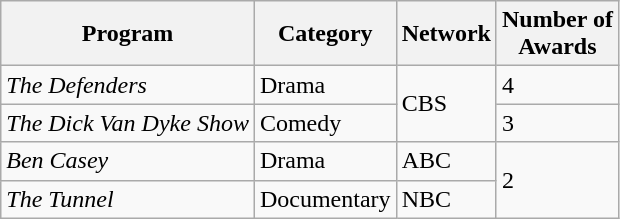<table class="wikitable">
<tr>
<th>Program</th>
<th>Category</th>
<th>Network</th>
<th>Number of<br>Awards</th>
</tr>
<tr>
<td><em>The Defenders</em></td>
<td>Drama</td>
<td rowspan="2">CBS</td>
<td>4</td>
</tr>
<tr>
<td><em>The Dick Van Dyke Show</em></td>
<td>Comedy</td>
<td>3</td>
</tr>
<tr>
<td><em>Ben Casey</em></td>
<td>Drama</td>
<td>ABC</td>
<td rowspan="2">2</td>
</tr>
<tr>
<td><em>The Tunnel</em></td>
<td>Documentary</td>
<td>NBC</td>
</tr>
</table>
